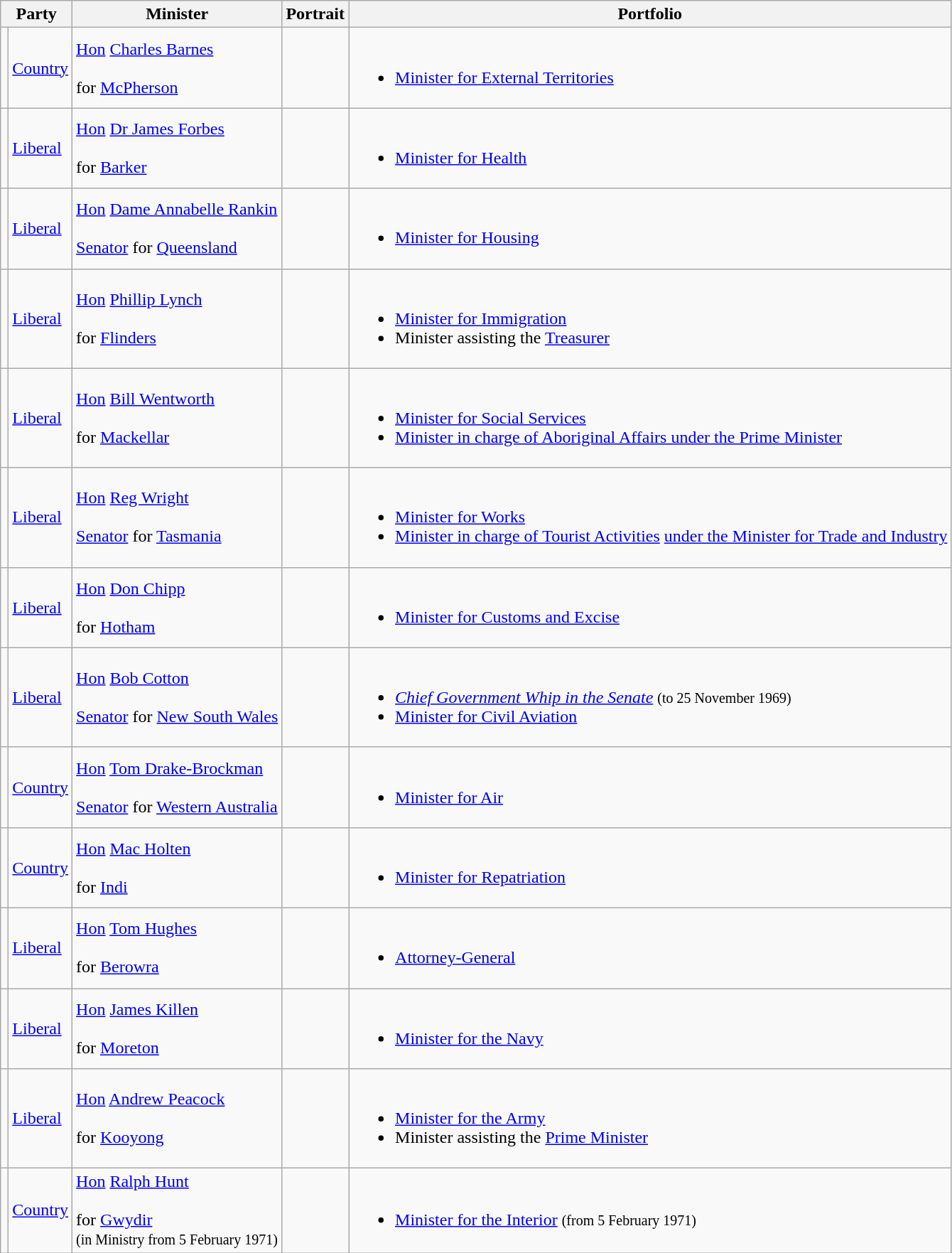<table class="wikitable sortable">
<tr>
<th colspan="2">Party</th>
<th>Minister</th>
<th>Portrait</th>
<th>Portfolio</th>
</tr>
<tr>
<td></td>
<td><a href='#'>Country</a></td>
<td><a href='#'>Hon</a> <a href='#'>Charles Barnes</a> <br><br> for <a href='#'>McPherson</a> <br></td>
<td></td>
<td><br><ul><li><a href='#'>Minister for External Territories</a></li></ul></td>
</tr>
<tr>
<td></td>
<td><a href='#'>Liberal</a></td>
<td><a href='#'>Hon</a> <a href='#'>Dr James Forbes</a>  <br><br> for <a href='#'>Barker</a> <br></td>
<td></td>
<td><br><ul><li><a href='#'>Minister for Health</a></li></ul></td>
</tr>
<tr>
<td></td>
<td><a href='#'>Liberal</a></td>
<td><a href='#'>Hon</a> <a href='#'>Dame Annabelle Rankin</a>  <br><br><a href='#'>Senator</a> for <a href='#'>Queensland</a> <br></td>
<td></td>
<td><br><ul><li><a href='#'>Minister for Housing</a></li></ul></td>
</tr>
<tr>
<td></td>
<td><a href='#'>Liberal</a></td>
<td><a href='#'>Hon</a> <a href='#'>Phillip Lynch</a> <br><br> for <a href='#'>Flinders</a> <br></td>
<td></td>
<td><br><ul><li><a href='#'>Minister for Immigration</a></li><li>Minister assisting the <a href='#'>Treasurer</a></li></ul></td>
</tr>
<tr>
<td></td>
<td><a href='#'>Liberal</a></td>
<td><a href='#'>Hon</a> <a href='#'>Bill Wentworth</a> <br><br> for <a href='#'>Mackellar</a> <br></td>
<td></td>
<td><br><ul><li><a href='#'>Minister for Social Services</a></li><li><a href='#'>Minister in charge of Aboriginal Affairs under the Prime Minister</a></li></ul></td>
</tr>
<tr>
<td></td>
<td><a href='#'>Liberal</a></td>
<td><a href='#'>Hon</a> <a href='#'>Reg Wright</a> <br><br><a href='#'>Senator</a> for <a href='#'>Tasmania</a> <br></td>
<td></td>
<td><br><ul><li><a href='#'>Minister for Works</a></li><li><a href='#'>Minister in charge of Tourist Activities</a> <a href='#'>under the Minister for Trade and Industry</a></li></ul></td>
</tr>
<tr>
<td></td>
<td><a href='#'>Liberal</a></td>
<td><a href='#'>Hon</a> <a href='#'>Don Chipp</a> <br><br> for <a href='#'>Hotham</a> <br></td>
<td></td>
<td><br><ul><li><a href='#'>Minister for Customs and Excise</a></li></ul></td>
</tr>
<tr>
<td></td>
<td><a href='#'>Liberal</a></td>
<td><a href='#'>Hon</a> <a href='#'>Bob Cotton</a> <br><br><a href='#'>Senator</a> for <a href='#'>New South Wales</a> <br></td>
<td></td>
<td><br><ul><li><em><a href='#'>Chief Government Whip in the Senate</a></em> <small>(to 25 November 1969)</small></li><li><a href='#'>Minister for Civil Aviation</a></li></ul></td>
</tr>
<tr>
<td></td>
<td><a href='#'>Country</a></td>
<td><a href='#'>Hon</a> <a href='#'>Tom Drake-Brockman</a>  <br><br><a href='#'>Senator</a> for <a href='#'>Western Australia</a> <br></td>
<td></td>
<td><br><ul><li><a href='#'>Minister for Air</a></li></ul></td>
</tr>
<tr>
<td></td>
<td><a href='#'>Country</a></td>
<td><a href='#'>Hon</a> <a href='#'>Mac Holten</a> <br><br> for <a href='#'>Indi</a> <br></td>
<td></td>
<td><br><ul><li><a href='#'>Minister for Repatriation</a></li></ul></td>
</tr>
<tr>
<td></td>
<td><a href='#'>Liberal</a></td>
<td><a href='#'>Hon</a> <a href='#'>Tom Hughes</a>  <br><br> for <a href='#'>Berowra</a> <br></td>
<td></td>
<td><br><ul><li><a href='#'>Attorney-General</a></li></ul></td>
</tr>
<tr>
<td></td>
<td><a href='#'>Liberal</a></td>
<td><a href='#'>Hon</a> <a href='#'>James Killen</a> <br><br> for <a href='#'>Moreton</a> <br></td>
<td></td>
<td><br><ul><li><a href='#'>Minister for the Navy</a></li></ul></td>
</tr>
<tr>
<td></td>
<td><a href='#'>Liberal</a></td>
<td><a href='#'>Hon</a> <a href='#'>Andrew Peacock</a> <br><br> for <a href='#'>Kooyong</a> <br></td>
<td></td>
<td><br><ul><li><a href='#'>Minister for the Army</a></li><li>Minister assisting the <a href='#'>Prime Minister</a></li></ul></td>
</tr>
<tr>
<td></td>
<td><a href='#'>Country</a></td>
<td><a href='#'>Hon</a> <a href='#'>Ralph Hunt</a> <br><br> for <a href='#'>Gwydir</a> <br>
<small>(in Ministry from 5 February 1971)</small></td>
<td></td>
<td><br><ul><li><a href='#'>Minister for the Interior</a> <small>(from 5 February 1971)</small></li></ul></td>
</tr>
</table>
